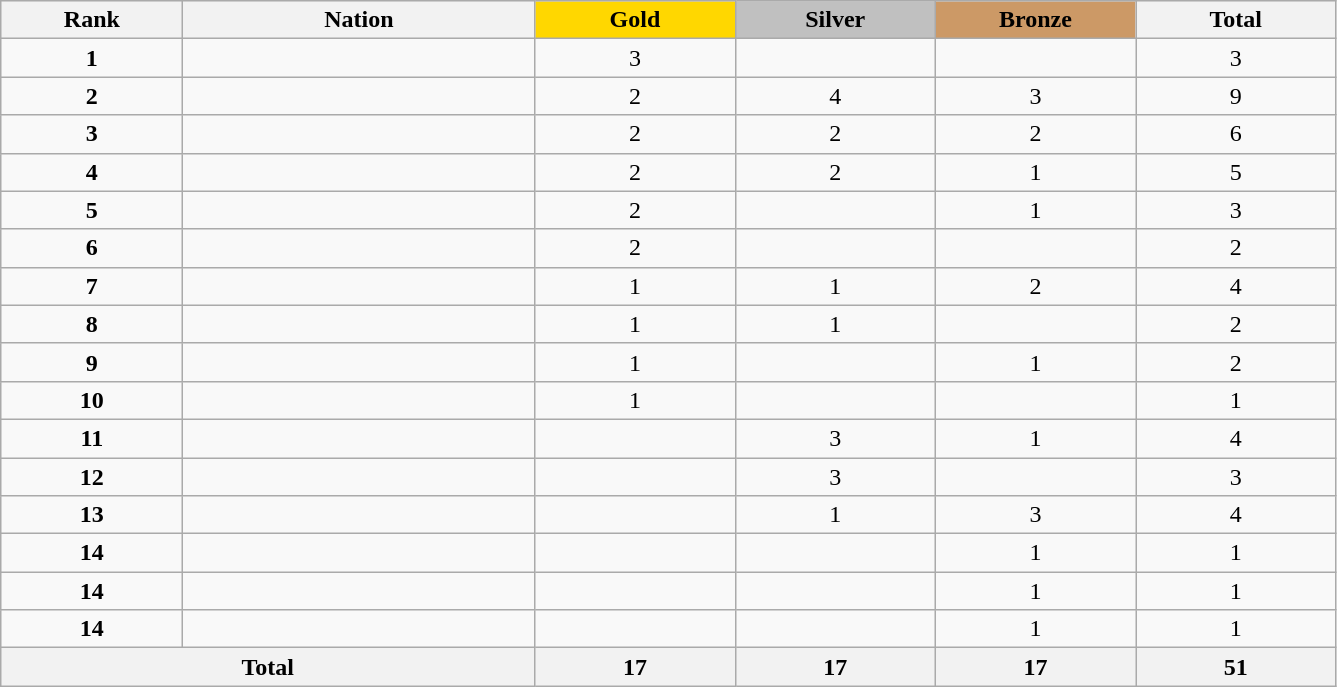<table class="wikitable collapsible autocollapse plainrowheaders" width=70.5% style="text-align:center;">
<tr style="background-color:#EDEDED;">
<th width=100px class="hintergrundfarbe5">Rank</th>
<th width=200px class="hintergrundfarbe6">Nation</th>
<th style="background:    gold; width:15%">Gold</th>
<th style="background:  silver; width:15%">Silver</th>
<th style="background: #CC9966; width:15%">Bronze</th>
<th class="hintergrundfarbe6" style="width:15%">Total</th>
</tr>
<tr>
<td><strong>1</strong></td>
<td align=left></td>
<td>3</td>
<td></td>
<td></td>
<td>3</td>
</tr>
<tr>
<td><strong>2</strong></td>
<td align=left></td>
<td>2</td>
<td>4</td>
<td>3</td>
<td>9</td>
</tr>
<tr>
<td><strong>3</strong></td>
<td align=left></td>
<td>2</td>
<td>2</td>
<td>2</td>
<td>6</td>
</tr>
<tr>
<td><strong>4</strong></td>
<td align=left></td>
<td>2</td>
<td>2</td>
<td>1</td>
<td>5</td>
</tr>
<tr>
<td><strong>5</strong></td>
<td align=left></td>
<td>2</td>
<td></td>
<td>1</td>
<td>3</td>
</tr>
<tr>
<td><strong>6</strong></td>
<td align=left></td>
<td>2</td>
<td></td>
<td></td>
<td>2</td>
</tr>
<tr>
<td><strong>7</strong></td>
<td align=left></td>
<td>1</td>
<td>1</td>
<td>2</td>
<td>4</td>
</tr>
<tr>
<td><strong>8</strong></td>
<td align=left></td>
<td>1</td>
<td>1</td>
<td></td>
<td>2</td>
</tr>
<tr>
<td><strong>9</strong></td>
<td align=left></td>
<td>1</td>
<td></td>
<td>1</td>
<td>2</td>
</tr>
<tr>
<td><strong>10</strong></td>
<td align=left></td>
<td>1</td>
<td></td>
<td></td>
<td>1</td>
</tr>
<tr>
<td><strong>11</strong></td>
<td align=left></td>
<td></td>
<td>3</td>
<td>1</td>
<td>4</td>
</tr>
<tr>
<td><strong>12</strong></td>
<td align=left></td>
<td></td>
<td>3</td>
<td></td>
<td>3</td>
</tr>
<tr>
<td><strong>13</strong></td>
<td align=left></td>
<td></td>
<td>1</td>
<td>3</td>
<td>4</td>
</tr>
<tr>
<td><strong>14</strong></td>
<td align=left></td>
<td></td>
<td></td>
<td>1</td>
<td>1</td>
</tr>
<tr>
<td><strong>14</strong></td>
<td align=left></td>
<td></td>
<td></td>
<td>1</td>
<td>1</td>
</tr>
<tr>
<td><strong>14</strong></td>
<td align=left></td>
<td></td>
<td></td>
<td>1</td>
<td>1</td>
</tr>
<tr>
<th colspan=2>Total</th>
<th>17</th>
<th>17</th>
<th>17</th>
<th>51</th>
</tr>
</table>
